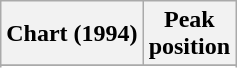<table class="wikitable sortable plainrowheaders">
<tr>
<th scope="col">Chart (1994)</th>
<th scope="col">Peak<br>position</th>
</tr>
<tr>
</tr>
<tr>
</tr>
<tr>
</tr>
<tr>
</tr>
<tr>
</tr>
<tr>
</tr>
</table>
